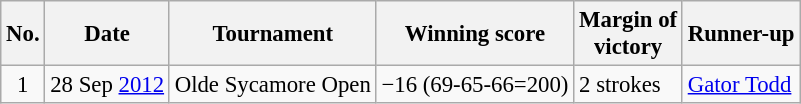<table class="wikitable" style="font-size:95%;">
<tr>
<th>No.</th>
<th>Date</th>
<th>Tournament</th>
<th>Winning score</th>
<th>Margin of<br>victory</th>
<th>Runner-up</th>
</tr>
<tr>
<td align=center>1</td>
<td align=right>28 Sep <a href='#'>2012</a></td>
<td>Olde Sycamore Open</td>
<td>−16 (69-65-66=200)</td>
<td>2 strokes</td>
<td> <a href='#'>Gator Todd</a></td>
</tr>
</table>
